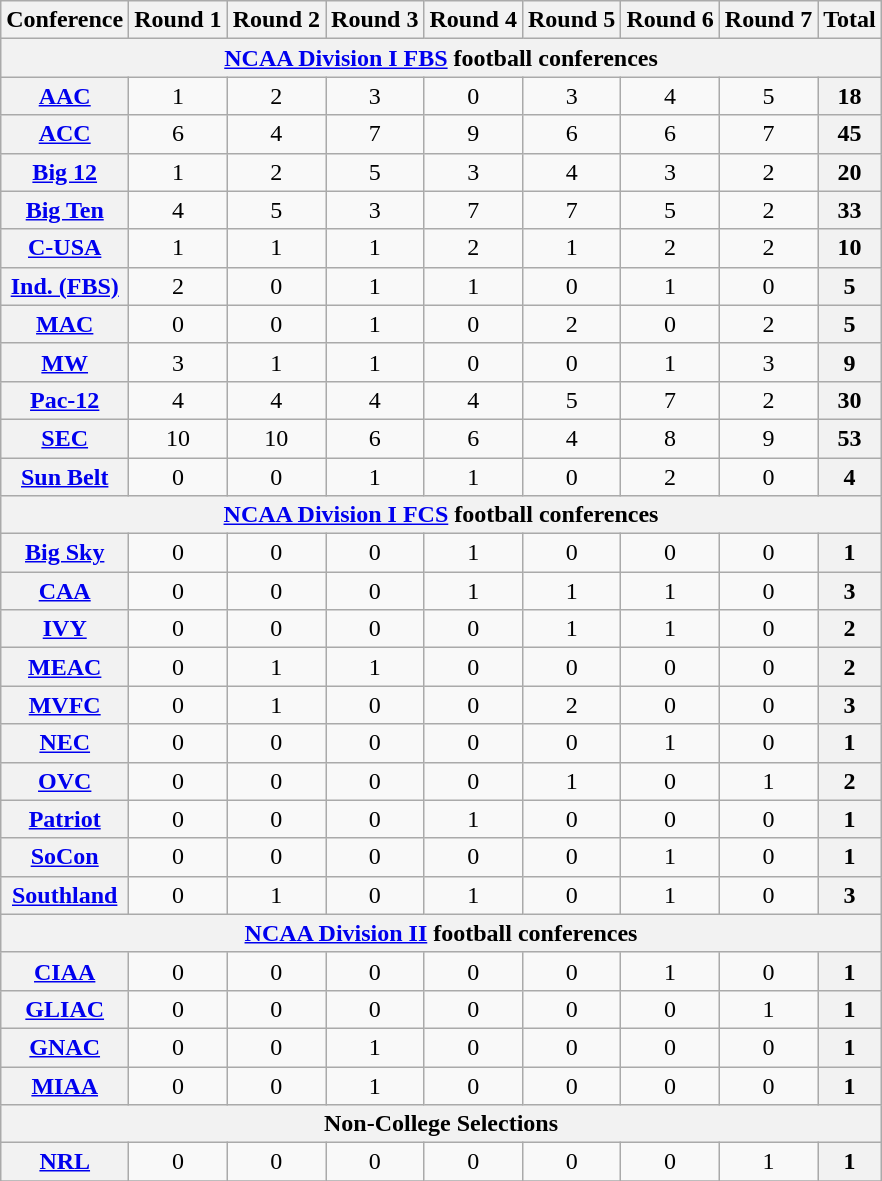<table class="wikitable sortable" style="text-align:center">
<tr>
<th>Conference</th>
<th>Round 1</th>
<th>Round 2</th>
<th>Round 3</th>
<th>Round 4</th>
<th>Round 5</th>
<th>Round 6</th>
<th>Round 7</th>
<th>Total</th>
</tr>
<tr>
<th colspan=9><a href='#'>NCAA Division I FBS</a> football conferences</th>
</tr>
<tr>
<th><a href='#'>AAC</a></th>
<td>1</td>
<td>2</td>
<td>3</td>
<td>0</td>
<td>3</td>
<td>4</td>
<td>5</td>
<td style="background:#f2f2f2; text-align:center;"><strong>18</strong></td>
</tr>
<tr>
<th><a href='#'>ACC</a></th>
<td>6</td>
<td>4</td>
<td>7</td>
<td>9</td>
<td>6</td>
<td>6</td>
<td>7</td>
<td style="background:#f2f2f2; text-align:center;"><strong>45</strong></td>
</tr>
<tr>
<th><a href='#'>Big 12</a></th>
<td>1</td>
<td>2</td>
<td>5</td>
<td>3</td>
<td>4</td>
<td>3</td>
<td>2</td>
<td style="background:#f2f2f2; text-align:center;"><strong>20</strong></td>
</tr>
<tr>
<th><a href='#'>Big Ten</a></th>
<td>4</td>
<td>5</td>
<td>3</td>
<td>7</td>
<td>7</td>
<td>5</td>
<td>2</td>
<td style="background:#f2f2f2; text-align:center;"><strong>33</strong></td>
</tr>
<tr>
<th><a href='#'>C-USA</a></th>
<td>1</td>
<td>1</td>
<td>1</td>
<td>2</td>
<td>1</td>
<td>2</td>
<td>2</td>
<td style="background:#f2f2f2; text-align:center;"><strong>10</strong></td>
</tr>
<tr>
<th><a href='#'>Ind. (FBS)</a></th>
<td>2</td>
<td>0</td>
<td>1</td>
<td>1</td>
<td>0</td>
<td>1</td>
<td>0</td>
<td style="background:#f2f2f2; text-align:center;"><strong>5</strong></td>
</tr>
<tr>
<th><a href='#'>MAC</a></th>
<td>0</td>
<td>0</td>
<td>1</td>
<td>0</td>
<td>2</td>
<td>0</td>
<td>2</td>
<td style="background:#f2f2f2; text-align:center;"><strong>5</strong></td>
</tr>
<tr>
<th><a href='#'>MW</a></th>
<td>3</td>
<td>1</td>
<td>1</td>
<td>0</td>
<td>0</td>
<td>1</td>
<td>3</td>
<td style="background:#f2f2f2; text-align:center;"><strong>9</strong></td>
</tr>
<tr>
<th><a href='#'>Pac-12</a></th>
<td>4</td>
<td>4</td>
<td>4</td>
<td>4</td>
<td>5</td>
<td>7</td>
<td>2</td>
<td style="background:#f2f2f2; text-align:center;"><strong>30</strong></td>
</tr>
<tr>
<th><a href='#'>SEC</a></th>
<td>10</td>
<td>10</td>
<td>6</td>
<td>6</td>
<td>4</td>
<td>8</td>
<td>9</td>
<td style="background:#f2f2f2; text-align:center;"><strong>53</strong></td>
</tr>
<tr>
<th><a href='#'>Sun Belt</a></th>
<td>0</td>
<td>0</td>
<td>1</td>
<td>1</td>
<td>0</td>
<td>2</td>
<td>0</td>
<td style="background:#f2f2f2; text-align:center;"><strong>4</strong></td>
</tr>
<tr>
<th colspan=9><a href='#'>NCAA Division I FCS</a> football conferences</th>
</tr>
<tr>
<th><a href='#'>Big Sky</a></th>
<td>0</td>
<td>0</td>
<td>0</td>
<td>1</td>
<td>0</td>
<td>0</td>
<td>0</td>
<td style="background:#f2f2f2; text-align:center;"><strong>1</strong></td>
</tr>
<tr>
<th><a href='#'>CAA</a></th>
<td>0</td>
<td>0</td>
<td>0</td>
<td>1</td>
<td>1</td>
<td>1</td>
<td>0</td>
<td style="background:#f2f2f2; text-align:center;"><strong>3</strong></td>
</tr>
<tr>
<th><a href='#'>IVY</a></th>
<td>0</td>
<td>0</td>
<td>0</td>
<td>0</td>
<td>1</td>
<td>1</td>
<td>0</td>
<td style="background:#f2f2f2; text-align:center;"><strong>2</strong></td>
</tr>
<tr>
<th><a href='#'>MEAC</a></th>
<td>0</td>
<td>1</td>
<td>1</td>
<td>0</td>
<td>0</td>
<td>0</td>
<td>0</td>
<td style="background:#f2f2f2; text-align:center;"><strong>2</strong></td>
</tr>
<tr>
<th><a href='#'>MVFC</a></th>
<td>0</td>
<td>1</td>
<td>0</td>
<td>0</td>
<td>2</td>
<td>0</td>
<td>0</td>
<td style="background:#f2f2f2; text-align:center;"><strong>3</strong></td>
</tr>
<tr>
<th><a href='#'>NEC</a></th>
<td>0</td>
<td>0</td>
<td>0</td>
<td>0</td>
<td>0</td>
<td>1</td>
<td>0</td>
<td style="background:#f2f2f2; text-align:center;"><strong>1</strong></td>
</tr>
<tr>
<th><a href='#'>OVC</a></th>
<td>0</td>
<td>0</td>
<td>0</td>
<td>0</td>
<td>1</td>
<td>0</td>
<td>1</td>
<td style="background:#f2f2f2; text-align:center;"><strong>2</strong></td>
</tr>
<tr>
<th><a href='#'>Patriot</a></th>
<td>0</td>
<td>0</td>
<td>0</td>
<td>1</td>
<td>0</td>
<td>0</td>
<td>0</td>
<td style="background:#f2f2f2; text-align:center;"><strong>1</strong></td>
</tr>
<tr>
<th><a href='#'>SoCon</a></th>
<td>0</td>
<td>0</td>
<td>0</td>
<td>0</td>
<td>0</td>
<td>1</td>
<td>0</td>
<td style="background:#f2f2f2; text-align:center;"><strong>1</strong></td>
</tr>
<tr>
<th><a href='#'>Southland</a></th>
<td>0</td>
<td>1</td>
<td>0</td>
<td>1</td>
<td>0</td>
<td>1</td>
<td>0</td>
<td style="background:#f2f2f2; text-align:center;"><strong>3</strong></td>
</tr>
<tr>
<th colspan=9><a href='#'>NCAA Division II</a> football conferences</th>
</tr>
<tr>
<th><a href='#'>CIAA</a></th>
<td>0</td>
<td>0</td>
<td>0</td>
<td>0</td>
<td>0</td>
<td>1</td>
<td>0</td>
<td style="background:#f2f2f2; text-align:center;"><strong>1</strong></td>
</tr>
<tr>
<th><a href='#'>GLIAC</a></th>
<td>0</td>
<td>0</td>
<td>0</td>
<td>0</td>
<td>0</td>
<td>0</td>
<td>1</td>
<td style="background:#f2f2f2; text-align:center;"><strong>1</strong></td>
</tr>
<tr>
<th><a href='#'>GNAC</a></th>
<td>0</td>
<td>0</td>
<td>1</td>
<td>0</td>
<td>0</td>
<td>0</td>
<td>0</td>
<td style="background:#f2f2f2; text-align:center;"><strong>1</strong></td>
</tr>
<tr>
<th><a href='#'>MIAA</a></th>
<td>0</td>
<td>0</td>
<td>1</td>
<td>0</td>
<td>0</td>
<td>0</td>
<td>0</td>
<td style="background:#f2f2f2; text-align:center;"><strong>1</strong></td>
</tr>
<tr>
<th colspan=9>Non-College Selections</th>
</tr>
<tr>
<th><a href='#'>NRL</a></th>
<td>0</td>
<td>0</td>
<td>0</td>
<td>0</td>
<td>0</td>
<td>0</td>
<td>1</td>
<td style="background:#f2f2f2; text-align:center;"><strong>1</strong></td>
</tr>
<tr>
</tr>
</table>
